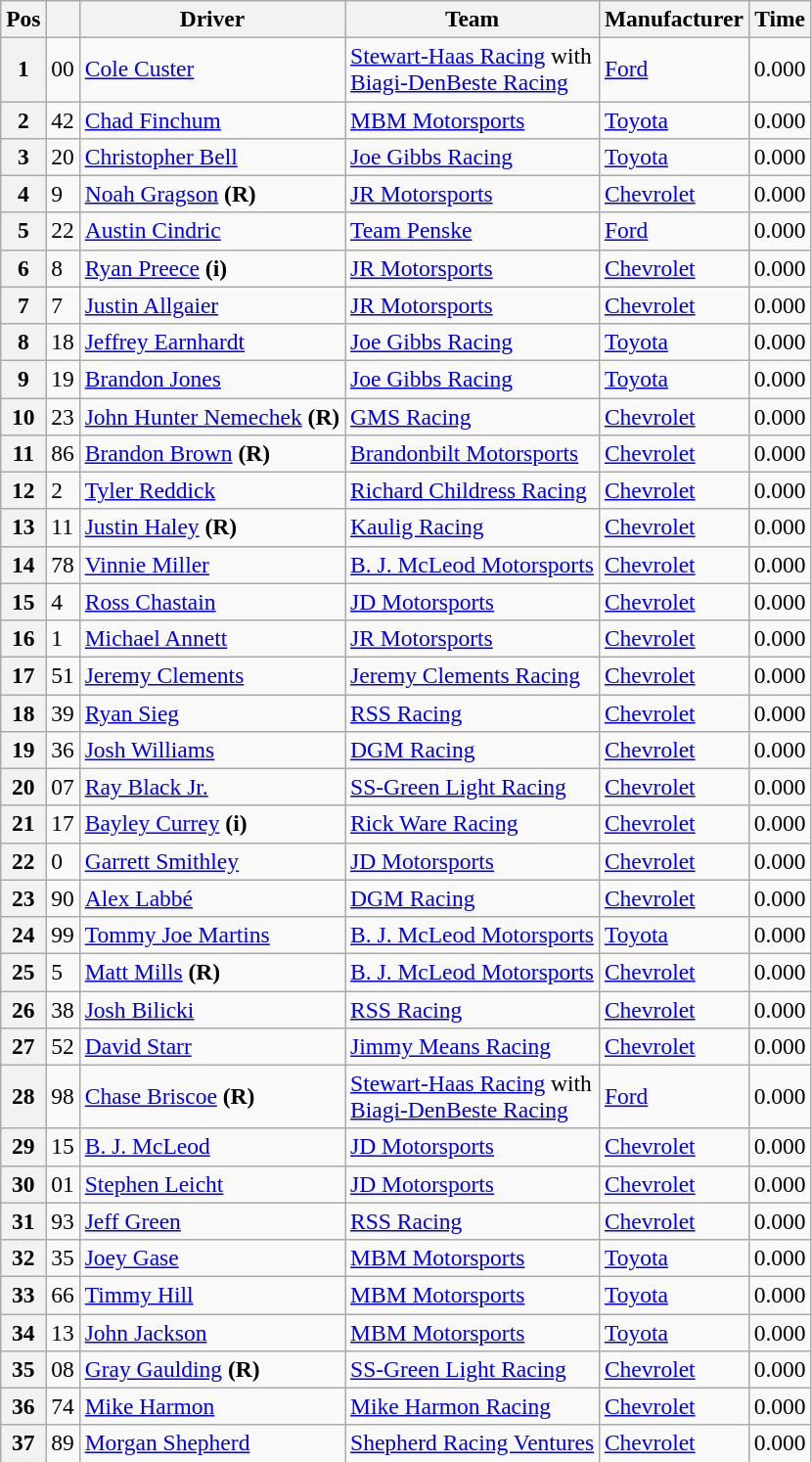<table class="wikitable" style="font-size:98%">
<tr>
<th>Pos</th>
<th></th>
<th>Driver</th>
<th>Team</th>
<th>Manufacturer</th>
<th>Time</th>
</tr>
<tr>
<th>1</th>
<td>00</td>
<td><a href='#'>Cole Custer</a></td>
<td><a href='#'>Stewart-Haas Racing</a> with <br> <a href='#'>Biagi-DenBeste Racing</a></td>
<td><a href='#'>Ford</a></td>
<td>0.000</td>
</tr>
<tr>
<th>2</th>
<td>42</td>
<td><a href='#'>Chad Finchum</a></td>
<td><a href='#'>MBM Motorsports</a></td>
<td><a href='#'>Toyota</a></td>
<td>0.000</td>
</tr>
<tr>
<th>3</th>
<td>20</td>
<td><a href='#'>Christopher Bell</a></td>
<td><a href='#'>Joe Gibbs Racing</a></td>
<td><a href='#'>Toyota</a></td>
<td>0.000</td>
</tr>
<tr>
<th>4</th>
<td>9</td>
<td><a href='#'>Noah Gragson</a> <strong>(R)</strong></td>
<td><a href='#'>JR Motorsports</a></td>
<td><a href='#'>Chevrolet</a></td>
<td>0.000</td>
</tr>
<tr>
<th>5</th>
<td>22</td>
<td><a href='#'>Austin Cindric</a></td>
<td><a href='#'>Team Penske</a></td>
<td><a href='#'>Ford</a></td>
<td>0.000</td>
</tr>
<tr>
<th>6</th>
<td>8</td>
<td><a href='#'>Ryan Preece</a> <strong>(i)</strong></td>
<td><a href='#'>JR Motorsports</a></td>
<td><a href='#'>Chevrolet</a></td>
<td>0.000</td>
</tr>
<tr>
<th>7</th>
<td>7</td>
<td><a href='#'>Justin Allgaier</a></td>
<td><a href='#'>JR Motorsports</a></td>
<td><a href='#'>Chevrolet</a></td>
<td>0.000</td>
</tr>
<tr>
<th>8</th>
<td>18</td>
<td><a href='#'>Jeffrey Earnhardt</a></td>
<td><a href='#'>Joe Gibbs Racing</a></td>
<td><a href='#'>Toyota</a></td>
<td>0.000</td>
</tr>
<tr>
<th>9</th>
<td>19</td>
<td><a href='#'>Brandon Jones</a></td>
<td><a href='#'>Joe Gibbs Racing</a></td>
<td><a href='#'>Toyota</a></td>
<td>0.000</td>
</tr>
<tr>
<th>10</th>
<td>23</td>
<td><a href='#'>John Hunter Nemechek</a> <strong>(R)</strong></td>
<td><a href='#'>GMS Racing</a></td>
<td><a href='#'>Chevrolet</a></td>
<td>0.000</td>
</tr>
<tr>
<th>11</th>
<td>86</td>
<td><a href='#'>Brandon Brown</a> <strong>(R)</strong></td>
<td><a href='#'>Brandonbilt Motorsports</a></td>
<td><a href='#'>Chevrolet</a></td>
<td>0.000</td>
</tr>
<tr>
<th>12</th>
<td>2</td>
<td><a href='#'>Tyler Reddick</a></td>
<td><a href='#'>Richard Childress Racing</a></td>
<td><a href='#'>Chevrolet</a></td>
<td>0.000</td>
</tr>
<tr>
<th>13</th>
<td>11</td>
<td><a href='#'>Justin Haley</a> <strong>(R)</strong></td>
<td><a href='#'>Kaulig Racing</a></td>
<td><a href='#'>Chevrolet</a></td>
<td>0.000</td>
</tr>
<tr>
<th>14</th>
<td>78</td>
<td><a href='#'>Vinnie Miller</a></td>
<td><a href='#'>B. J. McLeod Motorsports</a></td>
<td><a href='#'>Chevrolet</a></td>
<td>0.000</td>
</tr>
<tr>
<th>15</th>
<td>4</td>
<td><a href='#'>Ross Chastain</a></td>
<td><a href='#'>JD Motorsports</a></td>
<td><a href='#'>Chevrolet</a></td>
<td>0.000</td>
</tr>
<tr>
<th>16</th>
<td>1</td>
<td><a href='#'>Michael Annett</a></td>
<td><a href='#'>JR Motorsports</a></td>
<td><a href='#'>Chevrolet</a></td>
<td>0.000</td>
</tr>
<tr>
<th>17</th>
<td>51</td>
<td><a href='#'>Jeremy Clements</a></td>
<td><a href='#'>Jeremy Clements Racing</a></td>
<td><a href='#'>Chevrolet</a></td>
<td>0.000</td>
</tr>
<tr>
<th>18</th>
<td>39</td>
<td><a href='#'>Ryan Sieg</a></td>
<td><a href='#'>RSS Racing</a></td>
<td><a href='#'>Chevrolet</a></td>
<td>0.000</td>
</tr>
<tr>
<th>19</th>
<td>36</td>
<td><a href='#'>Josh Williams</a></td>
<td><a href='#'>DGM Racing</a></td>
<td><a href='#'>Chevrolet</a></td>
<td>0.000</td>
</tr>
<tr>
<th>20</th>
<td>07</td>
<td><a href='#'>Ray Black Jr.</a></td>
<td><a href='#'>SS-Green Light Racing</a></td>
<td><a href='#'>Chevrolet</a></td>
<td>0.000</td>
</tr>
<tr>
<th>21</th>
<td>17</td>
<td><a href='#'>Bayley Currey</a> <strong>(i)</strong></td>
<td><a href='#'>Rick Ware Racing</a></td>
<td><a href='#'>Chevrolet</a></td>
<td>0.000</td>
</tr>
<tr>
<th>22</th>
<td>0</td>
<td><a href='#'>Garrett Smithley</a></td>
<td><a href='#'>JD Motorsports</a></td>
<td><a href='#'>Chevrolet</a></td>
<td>0.000</td>
</tr>
<tr>
<th>23</th>
<td>90</td>
<td><a href='#'>Alex Labbé</a></td>
<td><a href='#'>DGM Racing</a></td>
<td><a href='#'>Chevrolet</a></td>
<td>0.000</td>
</tr>
<tr>
<th>24</th>
<td>99</td>
<td><a href='#'>Tommy Joe Martins</a></td>
<td><a href='#'>B. J. McLeod Motorsports</a></td>
<td><a href='#'>Toyota</a></td>
<td>0.000</td>
</tr>
<tr>
<th>25</th>
<td>5</td>
<td><a href='#'>Matt Mills</a> <strong>(R)</strong></td>
<td><a href='#'>B. J. McLeod Motorsports</a></td>
<td><a href='#'>Chevrolet</a></td>
<td>0.000</td>
</tr>
<tr>
<th>26</th>
<td>38</td>
<td><a href='#'>Josh Bilicki</a></td>
<td><a href='#'>RSS Racing</a></td>
<td><a href='#'>Chevrolet</a></td>
<td>0.000</td>
</tr>
<tr>
<th>27</th>
<td>52</td>
<td><a href='#'>David Starr</a></td>
<td><a href='#'>Jimmy Means Racing</a></td>
<td><a href='#'>Chevrolet</a></td>
<td>0.000</td>
</tr>
<tr>
<th>28</th>
<td>98</td>
<td><a href='#'>Chase Briscoe</a> <strong>(R)</strong></td>
<td><a href='#'>Stewart-Haas Racing</a> with <br> <a href='#'>Biagi-DenBeste Racing</a></td>
<td><a href='#'>Ford</a></td>
<td>0.000</td>
</tr>
<tr>
<th>29</th>
<td>15</td>
<td><a href='#'>B. J. McLeod</a></td>
<td><a href='#'>JD Motorsports</a></td>
<td><a href='#'>Chevrolet</a></td>
<td>0.000</td>
</tr>
<tr>
<th>30</th>
<td>01</td>
<td><a href='#'>Stephen Leicht</a></td>
<td><a href='#'>JD Motorsports</a></td>
<td><a href='#'>Chevrolet</a></td>
<td>0.000</td>
</tr>
<tr>
<th>31</th>
<td>93</td>
<td><a href='#'>Jeff Green</a></td>
<td><a href='#'>RSS Racing</a></td>
<td><a href='#'>Chevrolet</a></td>
<td>0.000</td>
</tr>
<tr>
<th>32</th>
<td>35</td>
<td><a href='#'>Joey Gase</a></td>
<td><a href='#'>MBM Motorsports</a></td>
<td><a href='#'>Toyota</a></td>
<td>0.000</td>
</tr>
<tr>
<th>33</th>
<td>66</td>
<td><a href='#'>Timmy Hill</a></td>
<td><a href='#'>MBM Motorsports</a></td>
<td><a href='#'>Toyota</a></td>
<td>0.000</td>
</tr>
<tr>
<th>34</th>
<td>13</td>
<td><a href='#'>John Jackson</a></td>
<td><a href='#'>MBM Motorsports</a></td>
<td><a href='#'>Toyota</a></td>
<td>0.000</td>
</tr>
<tr>
<th>35</th>
<td>08</td>
<td><a href='#'>Gray Gaulding</a> <strong>(R)</strong></td>
<td><a href='#'>SS-Green Light Racing</a></td>
<td><a href='#'>Chevrolet</a></td>
<td>0.000</td>
</tr>
<tr>
<th>36</th>
<td>74</td>
<td><a href='#'>Mike Harmon</a></td>
<td><a href='#'>Mike Harmon Racing</a></td>
<td><a href='#'>Chevrolet</a></td>
<td>0.000</td>
</tr>
<tr>
<th>37</th>
<td>89</td>
<td><a href='#'>Morgan Shepherd</a></td>
<td><a href='#'>Shepherd Racing Ventures</a></td>
<td><a href='#'>Chevrolet</a></td>
<td>0.000</td>
</tr>
<tr>
</tr>
</table>
